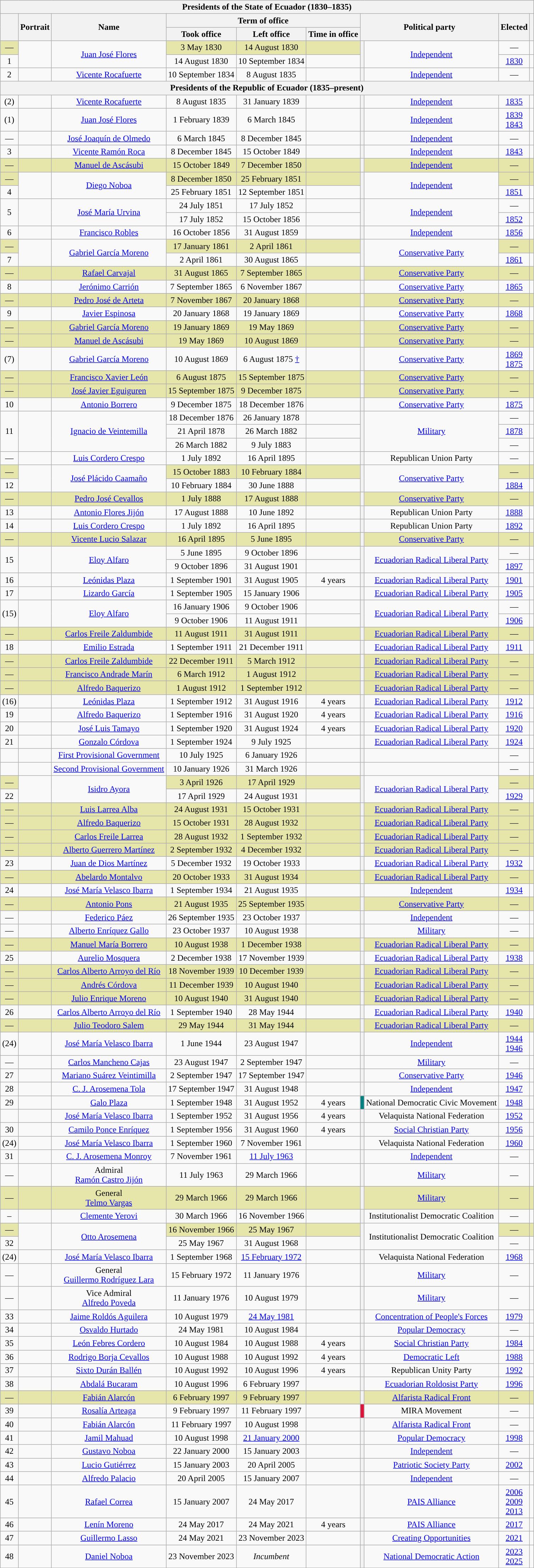<table class="wikitable" style="text-align:center">
<tr>
<th colspan="10"> Presidents of the State of Ecuador (1830–1835) </th>
</tr>
<tr>
<th rowspan=2></th>
<th rowspan=2>Portrait</th>
<th rowspan=2>Name<br></th>
<th colspan=3>Term of office</th>
<th colspan=2 rowspan=2>Political party</th>
<th rowspan=2>Elected</th>
<th rowspan=2></th>
</tr>
<tr>
<th>Took office</th>
<th>Left office</th>
<th>Time in office</th>
</tr>
<tr>
<td style="background:#E6E6AA">—</td>
<td rowspan=2></td>
<td rowspan=2><a href='#'>Juan José Flores</a><br></td>
<td style="background:#E6E6AA">3 May 1830</td>
<td style="background:#E6E6AA">14 August 1830</td>
<td style="background:#E6E6AA"></td>
<th rowspan=2 style="background:"></th>
<td rowspan=2><a href='#'>Independent</a></td>
<td>—</td>
<td></td>
</tr>
<tr>
<td>1</td>
<td>14 August 1830</td>
<td>10 September 1834</td>
<td></td>
<td><a href='#'>1830</a></td>
<td></td>
</tr>
<tr>
<td>2</td>
<td></td>
<td><a href='#'>Vicente Rocafuerte</a><br></td>
<td>10 September 1834</td>
<td>8 August 1835</td>
<td></td>
<th style="background:"></th>
<td><a href='#'>Independent</a></td>
<td>—</td>
<td></td>
</tr>
<tr>
<th colspan="10"> Presidents of the Republic of Ecuador (1835–present) </th>
</tr>
<tr>
<td>(2)</td>
<td></td>
<td><a href='#'>Vicente Rocafuerte</a><br></td>
<td>8 August 1835</td>
<td>31 January 1839</td>
<td></td>
<th style="background:"></th>
<td><a href='#'>Independent</a></td>
<td><a href='#'>1835</a></td>
<td></td>
</tr>
<tr>
<td>(1)</td>
<td></td>
<td><a href='#'>Juan José Flores</a><br></td>
<td>1 February 1839</td>
<td>6 March 1845<br></td>
<td></td>
<th style="background:"></th>
<td><a href='#'>Independent</a></td>
<td><a href='#'>1839</a><br><a href='#'>1843</a></td>
<td></td>
</tr>
<tr>
<td>—</td>
<td></td>
<td><a href='#'>José Joaquín de Olmedo</a><br></td>
<td>6 March 1845</td>
<td>8 December 1845</td>
<td></td>
<th style="background:"></th>
<td><a href='#'>Independent</a></td>
<td>—</td>
<td></td>
</tr>
<tr>
<td>3</td>
<td></td>
<td><a href='#'>Vicente Ramón Roca</a><br></td>
<td>8 December 1845</td>
<td>15 October 1849</td>
<td></td>
<th style="background:"></th>
<td><a href='#'>Independent</a></td>
<td><a href='#'>1843</a></td>
<td></td>
</tr>
<tr style="background:#E6E6AA">
<td>—</td>
<td></td>
<td><a href='#'>Manuel de Ascásubi</a><br></td>
<td>15 October 1849</td>
<td>7 December 1850</td>
<td></td>
<th style="background:"></th>
<td><a href='#'>Independent</a></td>
<td>—</td>
<td></td>
</tr>
<tr>
<td style="background:#E6E6AA">—</td>
<td rowspan=2></td>
<td rowspan=2><a href='#'>Diego Noboa</a><br></td>
<td style="background:#E6E6AA">8 December 1850</td>
<td style="background:#E6E6AA">25 February 1851</td>
<td style="background:#E6E6AA"></td>
<th rowspan=2 style="background:"></th>
<td rowspan=2><a href='#'>Independent</a></td>
<td style="background:#E6E6AA">—</td>
<td style="background:#E6E6AA"></td>
</tr>
<tr>
<td>4</td>
<td>25 February 1851</td>
<td>12 September 1851</td>
<td></td>
<td><a href='#'>1851</a></td>
<td></td>
</tr>
<tr>
<td rowspan="2">5</td>
<td rowspan=2></td>
<td rowspan=2><a href='#'>José María Urvina</a><br></td>
<td>24 July 1851</td>
<td>17 July 1852</td>
<td></td>
<th rowspan=2 style="background:"></th>
<td rowspan=2><a href='#'>Independent</a></td>
<td>—</td>
<td></td>
</tr>
<tr>
<td>17 July 1852</td>
<td>15 October 1856</td>
<td></td>
<td><a href='#'>1852</a></td>
<td></td>
</tr>
<tr>
<td>6</td>
<td></td>
<td><a href='#'>Francisco Robles</a><br></td>
<td>16 October 1856</td>
<td>31 August 1859</td>
<td></td>
<th style="background:"></th>
<td><a href='#'>Independent</a></td>
<td><a href='#'>1856</a></td>
<td></td>
</tr>
<tr>
<td style="background:#E6E6AA">—</td>
<td rowspan=2></td>
<td rowspan=2><a href='#'>Gabriel García Moreno</a><br></td>
<td style="background:#E6E6AA">17 January 1861</td>
<td style="background:#E6E6AA">2 April 1861</td>
<td style="background:#E6E6AA"></td>
<th rowspan=2 style="background:"></th>
<td rowspan=2><a href='#'>Conservative Party</a></td>
<td style="background:#E6E6AA">—</td>
<td style="background:#E6E6AA"></td>
</tr>
<tr>
<td>7</td>
<td>2 April 1861</td>
<td>30 August 1865</td>
<td></td>
<td><a href='#'>1861</a></td>
<td></td>
</tr>
<tr style="background:#E6E6AA">
<td>—</td>
<td></td>
<td><a href='#'>Rafael Carvajal</a><br></td>
<td>31 August 1865</td>
<td>7 September 1865</td>
<td></td>
<th style="background:"></th>
<td><a href='#'>Conservative Party</a></td>
<td>—</td>
<td></td>
</tr>
<tr>
<td>8</td>
<td></td>
<td><a href='#'>Jerónimo Carrión</a><br></td>
<td>7 September 1865</td>
<td>6 November 1867</td>
<td></td>
<th style="background:"></th>
<td><a href='#'>Conservative Party</a></td>
<td><a href='#'>1865</a></td>
<td></td>
</tr>
<tr style="background:#E6E6AA">
<td>—</td>
<td></td>
<td><a href='#'>Pedro José de Arteta</a><br></td>
<td>7 November 1867</td>
<td>20 January 1868</td>
<td></td>
<th style="background:"></th>
<td><a href='#'>Conservative Party</a></td>
<td>—</td>
<td></td>
</tr>
<tr>
<td>9</td>
<td></td>
<td><a href='#'>Javier Espinosa</a><br></td>
<td>20 January 1868</td>
<td>19 January 1869</td>
<td></td>
<th style="background:"></th>
<td><a href='#'>Conservative Party</a></td>
<td><a href='#'>1868</a></td>
<td></td>
</tr>
<tr style="background:#E6E6AA">
<td>—</td>
<td></td>
<td><a href='#'>Gabriel García Moreno</a><br></td>
<td>19 January 1869</td>
<td>19 May 1869</td>
<td></td>
<th style="background:"></th>
<td><a href='#'>Conservative Party</a></td>
<td>—</td>
<td></td>
</tr>
<tr style="background:#E6E6AA">
<td>—</td>
<td></td>
<td><a href='#'>Manuel de Ascásubi</a><br></td>
<td>19 May 1869</td>
<td>10 August 1869</td>
<td></td>
<th style="background:"></th>
<td><a href='#'>Conservative Party</a></td>
<td>—</td>
<td></td>
</tr>
<tr>
<td>(7)</td>
<td></td>
<td><a href='#'>Gabriel García Moreno</a><br></td>
<td>10 August 1869</td>
<td>6 August 1875 <a href='#'>†</a></td>
<td></td>
<th style="background:"></th>
<td><a href='#'>Conservative Party</a></td>
<td><a href='#'>1869</a><br><a href='#'>1875 </a></td>
<td></td>
</tr>
<tr style="background:#E6E6AA">
<td>—</td>
<td></td>
<td><a href='#'>Francisco Xavier León</a><br></td>
<td>6 August 1875</td>
<td>15 September 1875</td>
<td></td>
<th style="background:"></th>
<td><a href='#'>Conservative Party</a></td>
<td>—</td>
<td></td>
</tr>
<tr style="background:#E6E6AA">
<td>—</td>
<td></td>
<td><a href='#'>José Javier Eguiguren</a><br></td>
<td>15 September 1875</td>
<td>9 December 1875</td>
<td></td>
<th style="background:"></th>
<td><a href='#'>Conservative Party</a></td>
<td>—</td>
<td></td>
</tr>
<tr>
<td>10</td>
<td></td>
<td><a href='#'>Antonio Borrero</a><br></td>
<td>9 December 1875</td>
<td>18 December 1876</td>
<td></td>
<th style="background:"></th>
<td><a href='#'>Conservative Party</a></td>
<td><a href='#'>1875 </a></td>
<td></td>
</tr>
<tr>
<td rowspan="3">11</td>
<td rowspan=3></td>
<td rowspan=3><a href='#'>Ignacio de Veintemilla</a><br></td>
<td>18 December 1876</td>
<td>26 January 1878</td>
<td></td>
<th rowspan=3 style="background:"></th>
<td rowspan=3><a href='#'>Military</a></td>
<td>—</td>
<td></td>
</tr>
<tr>
<td>21 April 1878</td>
<td>26 March 1882</td>
<td></td>
<td><a href='#'>1878</a></td>
<td></td>
</tr>
<tr>
<td>26 March 1882</td>
<td>9 July 1883</td>
<td></td>
<td>—</td>
<td></td>
</tr>
<tr>
<td>—</td>
<td></td>
<td><a href='#'>Luis Cordero Crespo</a><br></td>
<td>1 July 1892</td>
<td>16 April 1895</td>
<td></td>
<th style="background:"></th>
<td>Republican Union Party</td>
<td>—</td>
<td></td>
</tr>
<tr>
<td style="background:#E6E6AA">—</td>
<td rowspan=2></td>
<td rowspan=2><a href='#'>José Plácido Caamaño</a><br></td>
<td style="background:#E6E6AA">15 October 1883</td>
<td style="background:#E6E6AA">10 February 1884</td>
<td style="background:#E6E6AA"></td>
<th rowspan=2 style="background:"></th>
<td rowspan=2><a href='#'>Conservative Party</a></td>
<td style="background:#E6E6AA">—</td>
<td style="background:#E6E6AA"></td>
</tr>
<tr>
<td>12</td>
<td>10 February 1884</td>
<td>30 June 1888</td>
<td></td>
<td><a href='#'>1884</a></td>
<td></td>
</tr>
<tr style="background:#E6E6AA">
<td>—</td>
<td></td>
<td><a href='#'>Pedro José Cevallos</a><br></td>
<td>1 July 1888</td>
<td>17 August 1888</td>
<td></td>
<th style="background:"></th>
<td><a href='#'>Conservative Party</a></td>
<td>—</td>
<td></td>
</tr>
<tr>
<td>13</td>
<td></td>
<td><a href='#'>Antonio Flores Jijón</a><br></td>
<td>17 August 1888</td>
<td>10 June 1892</td>
<td></td>
<th style="background:"></th>
<td>Republican Union Party</td>
<td><a href='#'>1888</a></td>
<td></td>
</tr>
<tr>
<td>14</td>
<td></td>
<td><a href='#'>Luis Cordero Crespo</a><br></td>
<td>1 July 1892</td>
<td>16 April 1895</td>
<td></td>
<th style="background:"></th>
<td>Republican Union Party</td>
<td><a href='#'>1892</a></td>
<td></td>
</tr>
<tr style="background:#E6E6AA">
<td>—</td>
<td></td>
<td><a href='#'>Vicente Lucio Salazar</a><br></td>
<td>16 April 1895</td>
<td>5 June 1895</td>
<td></td>
<th style="background:"></th>
<td><a href='#'>Conservative Party</a></td>
<td>—</td>
<td></td>
</tr>
<tr>
<td rowspan="2">15</td>
<td rowspan=2></td>
<td rowspan=2><a href='#'>Eloy Alfaro</a><br></td>
<td>5 June 1895</td>
<td>9 October 1896</td>
<td></td>
<th rowspan=2 style="background:"></th>
<td rowspan=2><a href='#'>Ecuadorian Radical Liberal Party</a></td>
<td>—</td>
<td></td>
</tr>
<tr>
<td>9 October 1896</td>
<td>31 August 1901</td>
<td></td>
<td><a href='#'>1897</a></td>
<td></td>
</tr>
<tr>
<td>16</td>
<td></td>
<td><a href='#'>Leónidas Plaza</a><br></td>
<td>1 September 1901</td>
<td>31 August 1905</td>
<td>4 years</td>
<th style="background:"></th>
<td><a href='#'>Ecuadorian Radical Liberal Party</a></td>
<td><a href='#'>1901</a></td>
<td></td>
</tr>
<tr>
<td>17</td>
<td></td>
<td><a href='#'>Lizardo García</a><br></td>
<td>1 September 1905</td>
<td>15 January 1906</td>
<td></td>
<th style="background:"></th>
<td><a href='#'>Ecuadorian Radical Liberal Party</a></td>
<td><a href='#'>1905</a></td>
<td></td>
</tr>
<tr>
<td rowspan="2">(15)</td>
<td rowspan=2></td>
<td rowspan=2><a href='#'>Eloy Alfaro</a><br></td>
<td>16 January 1906</td>
<td>9 October 1906</td>
<td></td>
<th rowspan=2 style="background:"></th>
<td rowspan=2><a href='#'>Ecuadorian Radical Liberal Party</a></td>
<td>—</td>
<td></td>
</tr>
<tr>
<td>9 October 1906</td>
<td>11 August 1911</td>
<td></td>
<td><a href='#'>1906</a></td>
<td></td>
</tr>
<tr style="background:#E6E6AA">
<td>—</td>
<td></td>
<td><a href='#'>Carlos Freile Zaldumbide</a><br></td>
<td>11 August 1911</td>
<td>31 August 1911</td>
<td></td>
<th style="background:"></th>
<td><a href='#'>Ecuadorian Radical Liberal Party</a></td>
<td>—</td>
<td></td>
</tr>
<tr>
<td>18</td>
<td></td>
<td><a href='#'>Emilio Estrada</a><br></td>
<td>1 September 1911</td>
<td>21 December 1911</td>
<td></td>
<th style="background:"></th>
<td><a href='#'>Ecuadorian Radical Liberal Party</a></td>
<td><a href='#'>1911</a></td>
<td></td>
</tr>
<tr style="background:#E6E6AA">
<td>—</td>
<td></td>
<td><a href='#'>Carlos Freile Zaldumbide</a><br></td>
<td>22 December 1911</td>
<td>5 March 1912</td>
<td></td>
<th style="background:"></th>
<td><a href='#'>Ecuadorian Radical Liberal Party</a></td>
<td>—</td>
<td></td>
</tr>
<tr style="background:#E6E6AA">
<td>—</td>
<td></td>
<td><a href='#'>Francisco Andrade Marín</a><br></td>
<td>6 March 1912</td>
<td>1 August 1912</td>
<td></td>
<th style="background:"></th>
<td><a href='#'>Ecuadorian Radical Liberal Party</a></td>
<td>—</td>
<td></td>
</tr>
<tr style="background:#E6E6AA">
<td>—</td>
<td></td>
<td><a href='#'>Alfredo Baquerizo</a><br></td>
<td>1 August 1912</td>
<td>1 September 1912</td>
<td></td>
<th style="background:"></th>
<td><a href='#'>Ecuadorian Radical Liberal Party</a></td>
<td>—</td>
<td></td>
</tr>
<tr>
<td>(16)</td>
<td></td>
<td><a href='#'>Leónidas Plaza</a><br></td>
<td>1 September 1912</td>
<td>31 August 1916</td>
<td>4 years</td>
<th style="background:"></th>
<td><a href='#'>Ecuadorian Radical Liberal Party</a></td>
<td><a href='#'>1912</a></td>
<td></td>
</tr>
<tr>
<td>19</td>
<td></td>
<td><a href='#'>Alfredo Baquerizo</a><br></td>
<td>1 September 1916</td>
<td>31 August 1920</td>
<td>4 years</td>
<th style="background:"></th>
<td><a href='#'>Ecuadorian Radical Liberal Party</a></td>
<td><a href='#'>1916</a></td>
<td></td>
</tr>
<tr>
<td>20</td>
<td></td>
<td><a href='#'>José Luis Tamayo</a><br></td>
<td>1 September 1920</td>
<td>31 August 1924</td>
<td>4 years</td>
<th style="background:"></th>
<td><a href='#'>Ecuadorian Radical Liberal Party</a></td>
<td><a href='#'>1920</a></td>
<td></td>
</tr>
<tr>
<td>21</td>
<td></td>
<td><a href='#'>Gonzalo Córdova</a><br></td>
<td>1 September 1924</td>
<td>9 July 1925</td>
<td></td>
<th style="background:"></th>
<td><a href='#'>Ecuadorian Radical Liberal Party</a></td>
<td><a href='#'>1924</a></td>
<td></td>
</tr>
<tr>
<td></td>
<td></td>
<td><a href='#'>First Provisional Government</a><br></td>
<td>10 July 1925</td>
<td>6 January 1926</td>
<td></td>
<th style="background:"></th>
<td></td>
<td>—</td>
<td></td>
</tr>
<tr>
<td></td>
<td></td>
<td><a href='#'>Second Provisional Government</a><br></td>
<td>10 January 1926</td>
<td>31 March 1926</td>
<td></td>
<th style="background:"></th>
<td></td>
<td>—</td>
<td></td>
</tr>
<tr>
<td style="background:#E6E6AA">—</td>
<td rowspan=2></td>
<td rowspan=2><a href='#'>Isidro Ayora</a><br></td>
<td style="background:#E6E6AA">3 April 1926</td>
<td style="background:#E6E6AA">17 April 1929</td>
<td style="background:#E6E6AA"></td>
<th rowspan=2 style="background:"></th>
<td rowspan=2><a href='#'>Ecuadorian Radical Liberal Party</a></td>
<td style="background:#E6E6AA">—</td>
<td style="background:#E6E6AA"></td>
</tr>
<tr>
<td>22</td>
<td>17 April 1929</td>
<td>24 August 1931</td>
<td></td>
<td><a href='#'>1929</a></td>
<td></td>
</tr>
<tr style="background:#E6E6AA">
<td>—</td>
<td></td>
<td><a href='#'>Luis Larrea Alba</a><br></td>
<td>24 August 1931</td>
<td>15 October 1931</td>
<td></td>
<th style="background:"></th>
<td><a href='#'>Ecuadorian Radical Liberal Party</a></td>
<td>—</td>
<td></td>
</tr>
<tr style="background:#E6E6AA">
<td>—</td>
<td></td>
<td><a href='#'>Alfredo Baquerizo</a><br></td>
<td>15 October 1931</td>
<td>28 August 1932</td>
<td></td>
<th style="background:"></th>
<td><a href='#'>Ecuadorian Radical Liberal Party</a></td>
<td>—</td>
<td></td>
</tr>
<tr style="background:#E6E6AA">
<td>—</td>
<td></td>
<td><a href='#'>Carlos Freile Larrea</a><br></td>
<td>28 August 1932</td>
<td>1 September 1932</td>
<td></td>
<th style="background:"></th>
<td><a href='#'>Ecuadorian Radical Liberal Party</a></td>
<td>—</td>
<td></td>
</tr>
<tr style="background:#E6E6AA">
<td>—</td>
<td></td>
<td><a href='#'>Alberto Guerrero Martínez</a><br></td>
<td>2 September 1932</td>
<td>4 December 1932</td>
<td></td>
<th style="background:"></th>
<td><a href='#'>Ecuadorian Radical Liberal Party</a></td>
<td>—</td>
<td></td>
</tr>
<tr>
<td>23</td>
<td></td>
<td><a href='#'>Juan de Dios Martínez</a><br></td>
<td>5 December 1932</td>
<td>19 October 1933</td>
<td></td>
<th style="background:"></th>
<td><a href='#'>Ecuadorian Radical Liberal Party</a></td>
<td><a href='#'>1932</a></td>
<td></td>
</tr>
<tr style="background:#E6E6AA">
<td>—</td>
<td></td>
<td><a href='#'>Abelardo Montalvo</a><br></td>
<td>20 October 1933</td>
<td>31 August 1934</td>
<td></td>
<th style="background:"></th>
<td><a href='#'>Ecuadorian Radical Liberal Party</a></td>
<td>—</td>
<td></td>
</tr>
<tr>
<td>24</td>
<td></td>
<td><a href='#'>José María Velasco Ibarra</a><br></td>
<td>1 September 1934</td>
<td>21 August 1935</td>
<td></td>
<th style="background:"></th>
<td><a href='#'>Independent</a></td>
<td><a href='#'>1934</a></td>
<td></td>
</tr>
<tr style="background:#E6E6AA">
<td>—</td>
<td></td>
<td><a href='#'>Antonio Pons</a><br></td>
<td>21 August 1935</td>
<td>25 September 1935</td>
<td></td>
<th style="background:"></th>
<td><a href='#'>Conservative Party</a></td>
<td>—</td>
<td></td>
</tr>
<tr>
<td>—</td>
<td></td>
<td><a href='#'>Federico Páez</a><br></td>
<td>26 September 1935</td>
<td>23 October 1937</td>
<td></td>
<th style="background:"></th>
<td><a href='#'>Independent</a></td>
<td>—</td>
<td></td>
</tr>
<tr>
<td>—</td>
<td></td>
<td><a href='#'>Alberto Enríquez Gallo</a><br></td>
<td>23 October 1937</td>
<td>10 August 1938</td>
<td></td>
<th style="background:"></th>
<td><a href='#'>Military</a></td>
<td>—</td>
<td></td>
</tr>
<tr style="background:#E6E6AA">
<td>—</td>
<td></td>
<td><a href='#'>Manuel María Borrero</a><br></td>
<td>10 August 1938</td>
<td>1 December 1938</td>
<td></td>
<th style="background:"></th>
<td><a href='#'>Ecuadorian Radical Liberal Party</a></td>
<td>—</td>
<td></td>
</tr>
<tr>
<td>25</td>
<td></td>
<td><a href='#'>Aurelio Mosquera</a><br></td>
<td>2 December 1938</td>
<td>17 November 1939</td>
<td></td>
<th style="background:"></th>
<td><a href='#'>Ecuadorian Radical Liberal Party</a></td>
<td><a href='#'>1938</a></td>
<td></td>
</tr>
<tr style="background:#E6E6AA">
<td>—</td>
<td></td>
<td><a href='#'>Carlos Alberto Arroyo del Río</a><br></td>
<td>18 November 1939</td>
<td>10 December 1939</td>
<td></td>
<th style="background:"></th>
<td><a href='#'>Ecuadorian Radical Liberal Party</a></td>
<td>—</td>
<td></td>
</tr>
<tr style="background:#E6E6AA">
<td>—</td>
<td></td>
<td><a href='#'>Andrés Córdova</a><br></td>
<td>11 December 1939</td>
<td>10 August 1940</td>
<td></td>
<th style="background:"></th>
<td><a href='#'>Ecuadorian Radical Liberal Party</a></td>
<td>—</td>
<td></td>
</tr>
<tr style="background:#E6E6AA">
<td>—</td>
<td></td>
<td><a href='#'>Julio Enrique Moreno</a><br></td>
<td>10 August 1940</td>
<td>31 August 1940</td>
<td></td>
<th style="background:"></th>
<td><a href='#'>Ecuadorian Radical Liberal Party</a></td>
<td>—</td>
<td></td>
</tr>
<tr>
<td>26</td>
<td></td>
<td><a href='#'>Carlos Alberto Arroyo del Río</a><br></td>
<td>1 September 1940</td>
<td>28 May 1944</td>
<td></td>
<th style="background:"></th>
<td><a href='#'>Ecuadorian Radical Liberal Party</a></td>
<td><a href='#'>1940</a></td>
<td></td>
</tr>
<tr style="background:#E6E6AA">
<td>—</td>
<td></td>
<td><a href='#'>Julio Teodoro Salem</a><br></td>
<td>29 May 1944</td>
<td>31 May 1944</td>
<td></td>
<th style="background:"></th>
<td><a href='#'>Ecuadorian Radical Liberal Party</a></td>
<td>—</td>
<td></td>
</tr>
<tr>
<td>(24)</td>
<td></td>
<td><a href='#'>José María Velasco Ibarra</a><br></td>
<td>1 June 1944</td>
<td>23 August 1947</td>
<td></td>
<th style="background:"></th>
<td><a href='#'>Independent</a></td>
<td><a href='#'>1944</a><br><a href='#'>1946</a></td>
<td></td>
</tr>
<tr>
<td>—</td>
<td></td>
<td><a href='#'>Carlos Mancheno Cajas</a><br></td>
<td>23 August 1947</td>
<td>2 September 1947</td>
<td></td>
<th style="background:"></th>
<td><a href='#'>Military</a></td>
<td>—</td>
<td></td>
</tr>
<tr>
<td>27</td>
<td></td>
<td><a href='#'>Mariano Suárez Veintimilla</a><br></td>
<td>2 September 1947</td>
<td>17 September 1947</td>
<td></td>
<th style="background:"></th>
<td><a href='#'>Conservative Party</a></td>
<td><a href='#'>1946</a></td>
<td></td>
</tr>
<tr>
<td>28</td>
<td></td>
<td><a href='#'>C. J. Arosemena Tola</a><br></td>
<td>17 September 1947</td>
<td>31 August 1948</td>
<td></td>
<th style="background:"></th>
<td><a href='#'>Independent</a></td>
<td><a href='#'>1947</a></td>
<td></td>
</tr>
<tr>
<td>29</td>
<td></td>
<td><a href='#'>Galo Plaza</a><br></td>
<td>1 September 1948</td>
<td>31 August 1952</td>
<td>4 years</td>
<th style="background:Teal"></th>
<td>National Democratic Civic Movement</td>
<td><a href='#'>1948</a></td>
<td></td>
</tr>
<tr>
<td></td>
<td></td>
<td><a href='#'>José María Velasco Ibarra</a><br></td>
<td>1 September 1952</td>
<td>31 August 1956</td>
<td>4 years</td>
<th style="background:"></th>
<td>Velaquista National Federation</td>
<td><a href='#'>1952</a></td>
<td></td>
</tr>
<tr>
<td>30</td>
<td></td>
<td><a href='#'>Camilo Ponce Enríquez</a><br></td>
<td>1 September 1956</td>
<td>31 August 1960</td>
<td>4 years</td>
<th style="background:"></th>
<td><a href='#'>Social Christian Party</a></td>
<td><a href='#'>1956</a></td>
<td></td>
</tr>
<tr>
<td>(24)</td>
<td></td>
<td><a href='#'>José María Velasco Ibarra</a><br></td>
<td>1 September 1960</td>
<td>7 November 1961</td>
<td></td>
<th style="background:"></th>
<td>Velaquista National Federation</td>
<td><a href='#'>1960</a></td>
<td></td>
</tr>
<tr>
<td>31</td>
<td></td>
<td><a href='#'>C. J. Arosemena Monroy</a><br></td>
<td>7 November 1961</td>
<td><a href='#'>11 July 1963</a></td>
<td></td>
<th style="background:"></th>
<td><a href='#'>Independent</a></td>
<td>—</td>
<td></td>
</tr>
<tr>
<td>—</td>
<td></td>
<td>Admiral<br><a href='#'>Ramón Castro Jijón</a><br></td>
<td>11 July 1963</td>
<td>29 March 1966</td>
<td></td>
<th style="background:"></th>
<td><a href='#'>Military</a></td>
<td>—</td>
<td></td>
</tr>
<tr style="background:#E6E6AA">
<td>—</td>
<td></td>
<td>General<br><a href='#'>Telmo Vargas</a><br></td>
<td>29 March 1966</td>
<td>29 March 1966</td>
<td></td>
<th style="background:"></th>
<td><a href='#'>Military</a></td>
<td>—</td>
<td></td>
</tr>
<tr>
<td>–</td>
<td></td>
<td><a href='#'>Clemente Yerovi</a><br></td>
<td>30 March 1966</td>
<td>16 November 1966</td>
<td></td>
<th style="background:"></th>
<td>Institutionalist Democratic Coalition</td>
<td>—</td>
<td></td>
</tr>
<tr>
<td style="background:#E6E6AA">—</td>
<td rowspan=2></td>
<td rowspan=2><a href='#'>Otto Arosemena</a><br></td>
<td style="background:#E6E6AA">16 November 1966</td>
<td style="background:#E6E6AA">25 May 1967</td>
<td style="background:#E6E6AA"></td>
<th rowspan=2 style="background:"></th>
<td rowspan=2>Institutionalist Democratic Coalition</td>
<td style="background:#E6E6AA">—</td>
<td style="background:#E6E6AA"></td>
</tr>
<tr>
<td>32</td>
<td>25 May 1967</td>
<td>31 August 1968</td>
<td></td>
<td>—</td>
<td></td>
</tr>
<tr>
<td>(24)</td>
<td></td>
<td><a href='#'>José María Velasco Ibarra</a><br></td>
<td>1 September 1968</td>
<td><a href='#'>15 February 1972</a></td>
<td></td>
<th style="background:"></th>
<td>Velaquista National Federation</td>
<td><a href='#'>1968</a></td>
<td></td>
</tr>
<tr>
<td>—</td>
<td></td>
<td>General<br><a href='#'>Guillermo Rodríguez Lara</a><br></td>
<td>15 February 1972</td>
<td>11 January 1976</td>
<td></td>
<th style="background:"></th>
<td><a href='#'>Military</a></td>
<td>—</td>
<td></td>
</tr>
<tr>
<td>—</td>
<td></td>
<td>Vice Admiral<br><a href='#'>Alfredo Poveda</a><br></td>
<td>11 January 1976</td>
<td>10 August 1979</td>
<td></td>
<th style="background:"></th>
<td><a href='#'>Military</a></td>
<td>—</td>
<td></td>
</tr>
<tr>
<td>33</td>
<td></td>
<td><a href='#'>Jaime Roldós Aguilera</a><br></td>
<td>10 August 1979</td>
<td><a href='#'>24 May 1981</a></td>
<td></td>
<th style="background:"></th>
<td><a href='#'>Concentration of People's Forces</a></td>
<td><a href='#'>1979</a></td>
<td></td>
</tr>
<tr>
<td>34</td>
<td></td>
<td><a href='#'>Osvaldo Hurtado</a><br></td>
<td>24 May 1981</td>
<td>10 August 1984</td>
<td></td>
<th style="background:"></th>
<td><a href='#'>Popular Democracy</a></td>
<td>—</td>
<td></td>
</tr>
<tr>
<td>35</td>
<td></td>
<td><a href='#'>León Febres Cordero</a><br></td>
<td>10 August 1984</td>
<td>10 August 1988</td>
<td>4 years</td>
<th style="background:"></th>
<td><a href='#'>Social Christian Party</a></td>
<td><a href='#'>1984</a></td>
<td></td>
</tr>
<tr>
<td>36</td>
<td></td>
<td><a href='#'>Rodrigo Borja Cevallos</a><br></td>
<td>10 August 1988</td>
<td>10 August 1992</td>
<td>4 years</td>
<th style="background:"></th>
<td><a href='#'>Democratic Left</a></td>
<td><a href='#'>1988</a></td>
<td></td>
</tr>
<tr>
<td>37</td>
<td></td>
<td><a href='#'>Sixto Durán Ballén</a><br></td>
<td>10 August 1992</td>
<td>10 August 1996</td>
<td>4 years</td>
<th style="background:"></th>
<td>Republican Unity Party</td>
<td><a href='#'>1992</a></td>
<td></td>
</tr>
<tr>
<td>38</td>
<td></td>
<td><a href='#'>Abdalá Bucaram</a><br></td>
<td>10 August 1996</td>
<td>6 February 1997</td>
<td></td>
<th style="background:"></th>
<td><a href='#'>Ecuadorian Roldosist Party</a></td>
<td><a href='#'>1996</a></td>
<td></td>
</tr>
<tr>
<td style="background:#E6E6AA">—</td>
<td style="background:#E6E6AA"></td>
<td style="background:#E6E6AA"><a href='#'>Fabián Alarcón</a><br></td>
<td style="background:#E6E6AA">6 February 1997</td>
<td style="background:#E6E6AA">9 February 1997</td>
<td style="background:#E6E6AA"></td>
<th style="background:"></th>
<td style="background:#E6E6AA"><a href='#'>Alfarista Radical Front</a></td>
<td style="background:#E6E6AA">—</td>
<td style="background:#E6E6AA"></td>
</tr>
<tr>
<td>39</td>
<td></td>
<td><a href='#'>Rosalía Arteaga</a><br></td>
<td>9 February 1997</td>
<td>11 February 1997</td>
<td></td>
<th style="background:crimson"></th>
<td>MIRA Movement</td>
<td>—</td>
<td></td>
</tr>
<tr>
<td>40</td>
<td></td>
<td><a href='#'>Fabián Alarcón</a><br></td>
<td>11 February 1997</td>
<td>10 August 1998</td>
<td></td>
<th style="background:"></th>
<td><a href='#'>Alfarista Radical Front</a></td>
<td>—</td>
<td></td>
</tr>
<tr>
<td>41</td>
<td></td>
<td><a href='#'>Jamil Mahuad</a><br></td>
<td>10 August 1998</td>
<td><a href='#'>21 January 2000</a></td>
<td></td>
<th style="background:"></th>
<td><a href='#'>Popular Democracy</a></td>
<td><a href='#'>1998</a></td>
<td></td>
</tr>
<tr>
<td>42</td>
<td></td>
<td><a href='#'>Gustavo Noboa</a><br></td>
<td>22 January 2000</td>
<td>15 January 2003</td>
<td></td>
<th style="background:"></th>
<td><a href='#'>Independent</a></td>
<td>—</td>
<td></td>
</tr>
<tr>
<td>43</td>
<td></td>
<td><a href='#'>Lucio Gutiérrez</a><br></td>
<td>15 January 2003</td>
<td>20 April 2005</td>
<td></td>
<th style="background:"></th>
<td><a href='#'>Patriotic Society Party</a></td>
<td><a href='#'>2002</a></td>
<td></td>
</tr>
<tr>
<td>44</td>
<td></td>
<td><a href='#'>Alfredo Palacio</a><br></td>
<td>20 April 2005</td>
<td>15 January 2007</td>
<td></td>
<th style="background:"></th>
<td><a href='#'>Independent</a></td>
<td>—</td>
<td></td>
</tr>
<tr>
<td>45</td>
<td></td>
<td><a href='#'>Rafael Correa</a><br></td>
<td>15 January 2007</td>
<td>24 May 2017</td>
<td></td>
<th style="background:"></th>
<td><a href='#'>PAIS Alliance</a></td>
<td><a href='#'>2006</a><br><a href='#'>2009</a><br><a href='#'>2013</a></td>
<td></td>
</tr>
<tr>
<td>46</td>
<td></td>
<td><a href='#'>Lenín Moreno</a><br></td>
<td>24 May 2017</td>
<td>24 May 2021</td>
<td>4 years</td>
<th style="background:"></th>
<td><a href='#'>PAIS Alliance</a></td>
<td><a href='#'>2017</a></td>
<td></td>
</tr>
<tr>
<td>47</td>
<td></td>
<td><a href='#'>Guillermo Lasso</a><br></td>
<td>24 May 2021</td>
<td>23 November 2023</td>
<td></td>
<th style="background:"></th>
<td><a href='#'>Creating Opportunities</a></td>
<td><a href='#'>2021</a></td>
<td></td>
</tr>
<tr>
<td>48</td>
<td></td>
<td><a href='#'>Daniel Noboa</a><br></td>
<td>23 November 2023</td>
<td><em>Incumbent</em></td>
<td></td>
<th style="background:"></th>
<td><a href='#'>National Democratic Action</a></td>
<td><a href='#'>2023</a><br><a href='#'>2025</a></td>
<td></td>
</tr>
</table>
